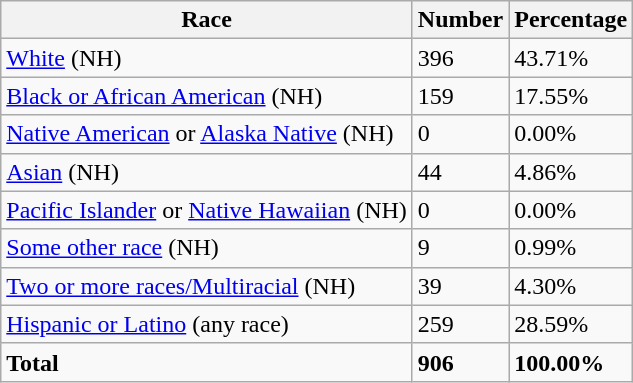<table class="wikitable">
<tr>
<th>Race</th>
<th>Number</th>
<th>Percentage</th>
</tr>
<tr>
<td><a href='#'>White</a> (NH)</td>
<td>396</td>
<td>43.71%</td>
</tr>
<tr>
<td><a href='#'>Black or African American</a> (NH)</td>
<td>159</td>
<td>17.55%</td>
</tr>
<tr>
<td><a href='#'>Native American</a> or <a href='#'>Alaska Native</a> (NH)</td>
<td>0</td>
<td>0.00%</td>
</tr>
<tr>
<td><a href='#'>Asian</a> (NH)</td>
<td>44</td>
<td>4.86%</td>
</tr>
<tr>
<td><a href='#'>Pacific Islander</a> or <a href='#'>Native Hawaiian</a> (NH)</td>
<td>0</td>
<td>0.00%</td>
</tr>
<tr>
<td><a href='#'>Some other race</a> (NH)</td>
<td>9</td>
<td>0.99%</td>
</tr>
<tr>
<td><a href='#'>Two or more races/Multiracial</a> (NH)</td>
<td>39</td>
<td>4.30%</td>
</tr>
<tr>
<td><a href='#'>Hispanic or Latino</a> (any race)</td>
<td>259</td>
<td>28.59%</td>
</tr>
<tr>
<td><strong>Total</strong></td>
<td><strong>906</strong></td>
<td><strong>100.00%</strong></td>
</tr>
</table>
